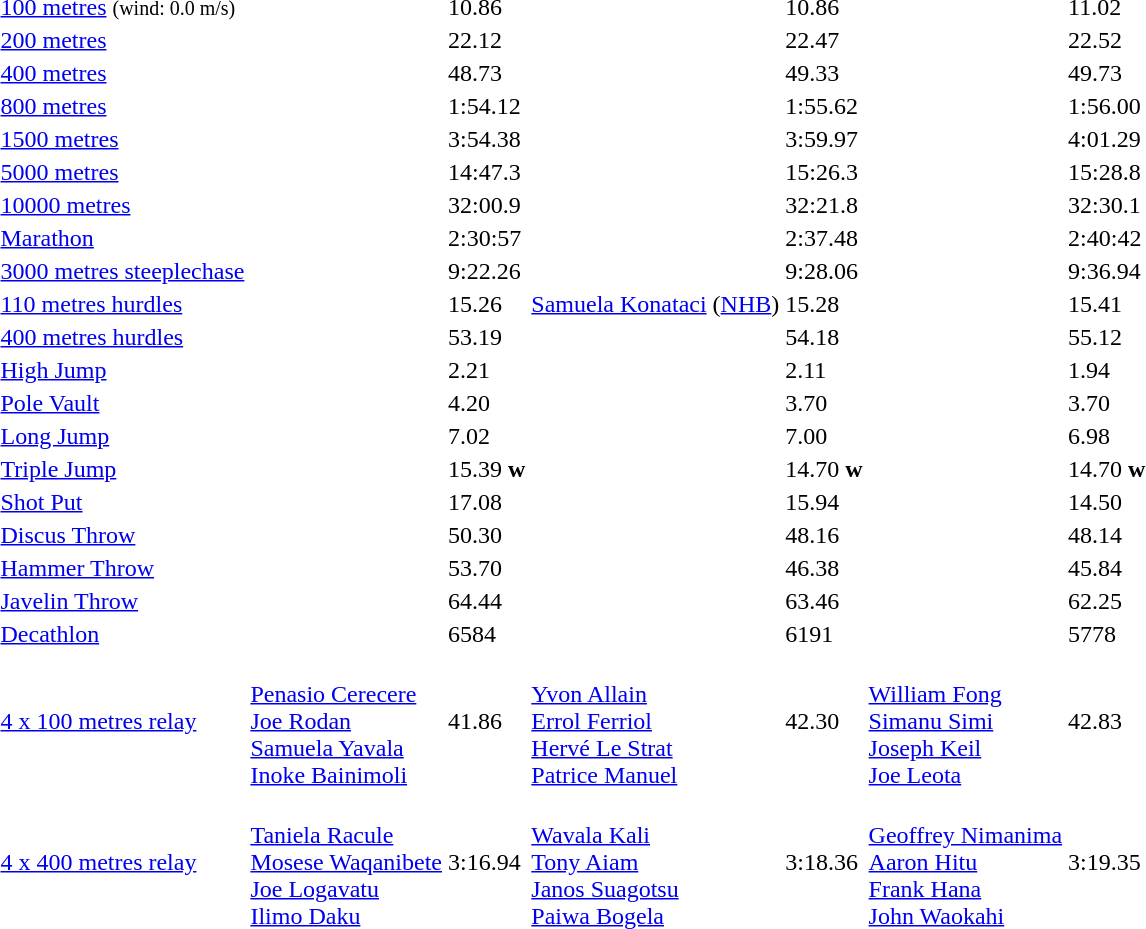<table>
<tr>
<td><a href='#'>100 metres</a> <small>(wind: 0.0 m/s)</small></td>
<td></td>
<td>10.86</td>
<td></td>
<td>10.86</td>
<td></td>
<td>11.02</td>
</tr>
<tr>
<td><a href='#'>200 metres</a></td>
<td></td>
<td>22.12</td>
<td></td>
<td>22.47</td>
<td> <br> </td>
<td>22.52</td>
</tr>
<tr>
<td><a href='#'>400 metres</a></td>
<td></td>
<td>48.73</td>
<td></td>
<td>49.33</td>
<td></td>
<td>49.73</td>
</tr>
<tr>
<td><a href='#'>800 metres</a></td>
<td></td>
<td>1:54.12</td>
<td></td>
<td>1:55.62</td>
<td></td>
<td>1:56.00</td>
</tr>
<tr>
<td><a href='#'>1500 metres</a></td>
<td></td>
<td>3:54.38</td>
<td></td>
<td>3:59.97</td>
<td></td>
<td>4:01.29</td>
</tr>
<tr>
<td><a href='#'>5000 metres</a></td>
<td></td>
<td>14:47.3</td>
<td></td>
<td>15:26.3</td>
<td></td>
<td>15:28.8</td>
</tr>
<tr>
<td><a href='#'>10000 metres</a></td>
<td></td>
<td>32:00.9</td>
<td></td>
<td>32:21.8</td>
<td></td>
<td>32:30.1</td>
</tr>
<tr>
<td><a href='#'>Marathon</a></td>
<td></td>
<td>2:30:57</td>
<td></td>
<td>2:37.48</td>
<td></td>
<td>2:40:42</td>
</tr>
<tr>
<td><a href='#'>3000 metres steeplechase</a></td>
<td></td>
<td>9:22.26</td>
<td></td>
<td>9:28.06</td>
<td></td>
<td>9:36.94</td>
</tr>
<tr>
<td><a href='#'>110 metres hurdles</a></td>
<td></td>
<td>15.26</td>
<td> <a href='#'>Samuela Konataci</a> (<a href='#'>NHB</a>)</td>
<td>15.28</td>
<td></td>
<td>15.41</td>
</tr>
<tr>
<td><a href='#'>400 metres hurdles</a></td>
<td></td>
<td>53.19</td>
<td></td>
<td>54.18</td>
<td></td>
<td>55.12</td>
</tr>
<tr>
<td><a href='#'>High Jump</a></td>
<td></td>
<td>2.21</td>
<td></td>
<td>2.11</td>
<td></td>
<td>1.94</td>
</tr>
<tr>
<td><a href='#'>Pole Vault</a></td>
<td></td>
<td>4.20</td>
<td></td>
<td>3.70</td>
<td></td>
<td>3.70</td>
</tr>
<tr>
<td><a href='#'>Long Jump</a></td>
<td></td>
<td>7.02</td>
<td></td>
<td>7.00</td>
<td></td>
<td>6.98</td>
</tr>
<tr>
<td><a href='#'>Triple Jump</a></td>
<td></td>
<td>15.39 <strong>w</strong></td>
<td></td>
<td>14.70 <strong>w</strong></td>
<td></td>
<td>14.70 <strong>w</strong></td>
</tr>
<tr>
<td><a href='#'>Shot Put</a></td>
<td></td>
<td>17.08</td>
<td></td>
<td>15.94</td>
<td></td>
<td>14.50</td>
</tr>
<tr>
<td><a href='#'>Discus Throw</a></td>
<td></td>
<td>50.30</td>
<td></td>
<td>48.16</td>
<td></td>
<td>48.14</td>
</tr>
<tr>
<td><a href='#'>Hammer Throw</a></td>
<td></td>
<td>53.70</td>
<td></td>
<td>46.38</td>
<td></td>
<td>45.84</td>
</tr>
<tr>
<td><a href='#'>Javelin Throw</a></td>
<td></td>
<td>64.44</td>
<td></td>
<td>63.46</td>
<td></td>
<td>62.25</td>
</tr>
<tr>
<td><a href='#'>Decathlon</a></td>
<td></td>
<td>6584</td>
<td></td>
<td>6191</td>
<td></td>
<td>5778</td>
</tr>
<tr>
<td><a href='#'>4 x 100 metres relay</a></td>
<td> <br> <a href='#'>Penasio Cerecere</a> <br> <a href='#'>Joe Rodan</a> <br> <a href='#'>Samuela Yavala</a> <br> <a href='#'>Inoke Bainimoli</a></td>
<td>41.86</td>
<td> <br> <a href='#'>Yvon Allain</a> <br> <a href='#'>Errol Ferriol</a> <br> <a href='#'>Hervé Le Strat</a> <br> <a href='#'>Patrice Manuel</a></td>
<td>42.30</td>
<td> <br> <a href='#'>William Fong</a> <br> <a href='#'>Simanu Simi</a> <br> <a href='#'>Joseph Keil</a> <br> <a href='#'>Joe Leota</a></td>
<td>42.83</td>
</tr>
<tr>
<td><a href='#'>4 x 400 metres relay</a></td>
<td> <br> <a href='#'>Taniela Racule</a> <br> <a href='#'>Mosese Waqanibete</a> <br> <a href='#'>Joe Logavatu</a> <br> <a href='#'>Ilimo Daku</a></td>
<td>3:16.94</td>
<td> <br> <a href='#'>Wavala Kali</a> <br> <a href='#'>Tony Aiam</a> <br> <a href='#'>Janos Suagotsu</a> <br> <a href='#'>Paiwa Bogela</a></td>
<td>3:18.36</td>
<td> <br> <a href='#'>Geoffrey Nimanima</a> <br> <a href='#'>Aaron Hitu</a> <br> <a href='#'>Frank Hana</a> <br> <a href='#'>John Waokahi</a></td>
<td>3:19.35</td>
</tr>
</table>
